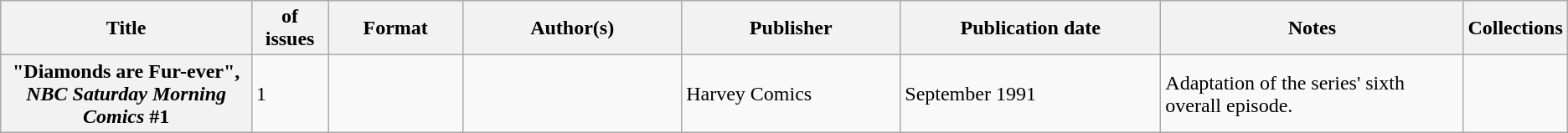<table class="wikitable">
<tr>
<th>Title</th>
<th style="width:40pt"> of issues</th>
<th style="width:75pt">Format</th>
<th style="width:125pt">Author(s)</th>
<th style="width:125pt">Publisher</th>
<th style="width:150pt">Publication date</th>
<th style="width:175pt">Notes</th>
<th>Collections</th>
</tr>
<tr>
<th>"Diamonds are Fur-ever", <em>NBC Saturday Morning Comics</em> #1</th>
<td>1</td>
<td></td>
<td></td>
<td>Harvey Comics</td>
<td>September 1991</td>
<td>Adaptation of the series' sixth overall episode.</td>
<td></td>
</tr>
</table>
